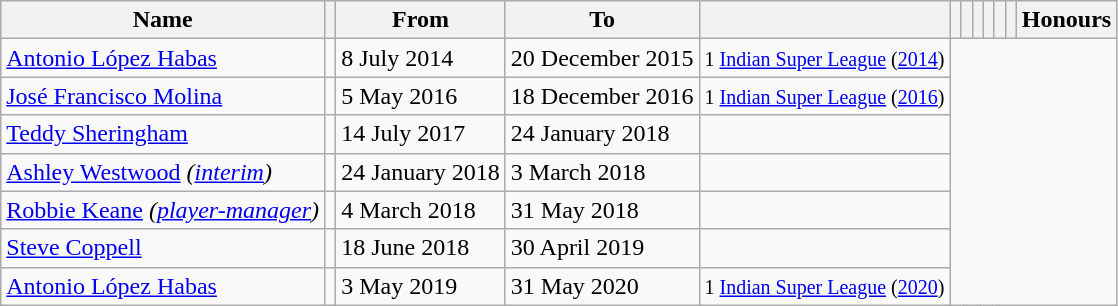<table class="sortable wikitable" style="text-align: center;">
<tr>
<th>Name</th>
<th></th>
<th>From</th>
<th class="unsortable">To</th>
<th></th>
<th></th>
<th></th>
<th></th>
<th></th>
<th></th>
<th></th>
<th class="unsortable">Honours</th>
</tr>
<tr>
<td align="left"><a href='#'>Antonio López Habas</a></td>
<td align="center"></td>
<td align="left">8 July 2014</td>
<td align="left">20 December 2015<br></td>
<td align="left"><small>1 <a href='#'>Indian Super League</a> (<a href='#'>2014</a>)</small></td>
</tr>
<tr>
<td align="left"><a href='#'>José Francisco Molina</a></td>
<td align="center"></td>
<td align="left">5 May 2016</td>
<td align="left">18 December 2016<br></td>
<td align="left"><small>1 <a href='#'>Indian Super League</a> (<a href='#'>2016</a>)</small></td>
</tr>
<tr>
<td align="left"><a href='#'>Teddy Sheringham</a></td>
<td align="center"></td>
<td align="left">14 July 2017</td>
<td align="left">24 January 2018<br></td>
<td></td>
</tr>
<tr>
<td align="left"><a href='#'>Ashley Westwood</a> <em>(<a href='#'>interim</a>)</em></td>
<td align="center"></td>
<td align="left">24 January 2018</td>
<td align="left">3 March 2018<br></td>
<td></td>
</tr>
<tr>
<td align="left"><a href='#'>Robbie Keane</a> <em>(<a href='#'>player-manager</a>)</em></td>
<td align="center"></td>
<td align="left">4 March 2018</td>
<td align="left">31 May 2018<br></td>
<td></td>
</tr>
<tr>
<td align="left"><a href='#'>Steve Coppell</a></td>
<td align="center"></td>
<td align="left">18 June 2018</td>
<td align="left">30 April 2019<br></td>
<td></td>
</tr>
<tr>
<td align="left"><a href='#'>Antonio López Habas</a></td>
<td align="center"></td>
<td align="left">3 May 2019</td>
<td align="left">31 May 2020<br></td>
<td align="left"><small>1 <a href='#'>Indian Super League</a> (<a href='#'>2020</a>)</small></td>
</tr>
</table>
